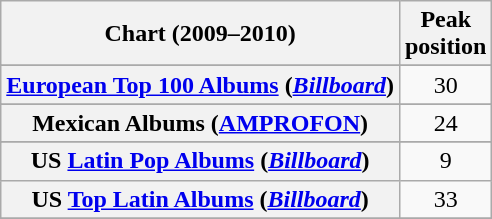<table class="wikitable sortable plainrowheaders" style="text-align:center;">
<tr>
<th>Chart (2009–2010)</th>
<th>Peak<br> position</th>
</tr>
<tr>
</tr>
<tr>
<th scope="row"><a href='#'>European Top 100 Albums</a> (<em><a href='#'>Billboard</a></em>)</th>
<td>30</td>
</tr>
<tr>
</tr>
<tr>
</tr>
<tr>
<th scope="row">Mexican Albums (<a href='#'>AMPROFON</a>)</th>
<td>24</td>
</tr>
<tr>
</tr>
<tr>
</tr>
<tr>
<th scope="row">US <a href='#'>Latin Pop Albums</a> (<em><a href='#'>Billboard</a></em>)</th>
<td>9</td>
</tr>
<tr>
<th scope="row">US <a href='#'>Top Latin Albums</a> (<em><a href='#'>Billboard</a></em>)</th>
<td>33</td>
</tr>
<tr>
</tr>
</table>
